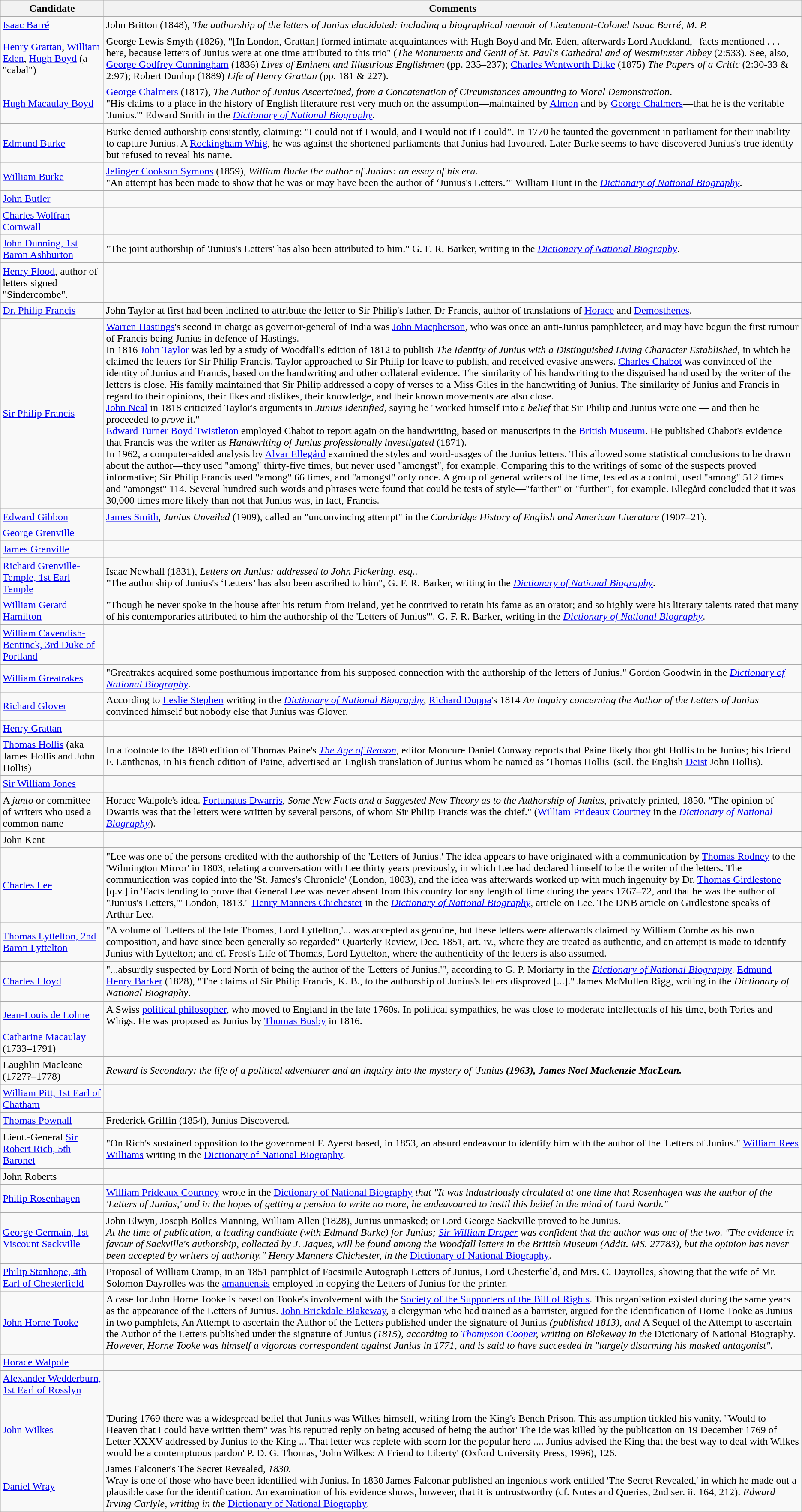<table class=wikitable>
<tr>
<th>Candidate</th>
<th>Comments</th>
</tr>
<tr>
<td><a href='#'>Isaac Barré</a></td>
<td>John Britton (1848), <em>The authorship of the letters of Junius elucidated: including a biographical memoir of Lieutenant-Colonel Isaac Barré, M. P.</em></td>
</tr>
<tr>
<td><a href='#'>Henry Grattan</a>, <a href='#'>William Eden</a>, <a href='#'>Hugh Boyd</a> (a "cabal")</td>
<td>George Lewis Smyth (1826), "[In London, Grattan] formed intimate acquaintances with Hugh Boyd and Mr. Eden, afterwards Lord Auckland,--facts mentioned . . . here, because letters of Junius were at one time attributed to this trio" (<em>The Monuments and Genii of St. Paul's Cathedral and of Westminster Abbey</em> (2:533). See, also, <a href='#'>George Godfrey Cunningham</a> (1836) <em>Lives of Eminent and Illustrious Englishmen</em> (pp. 235–237); <a href='#'>Charles Wentworth Dilke</a> (1875) <em>The Papers of a Critic</em> (2:30-33 & 2:97); Robert Dunlop (1889) <em>Life of Henry Grattan</em> (pp. 181 & 227).</td>
</tr>
<tr>
</tr>
<tr>
<td><a href='#'>Hugh Macaulay Boyd</a></td>
<td><a href='#'>George Chalmers</a> (1817), <em>The Author of Junius Ascertained, from a Concatenation of Circumstances amounting to Moral Demonstration</em>.<br>"His claims to a place in the history of English literature rest very much on the assumption—maintained by <a href='#'>Almon</a> and by <a href='#'>George Chalmers</a>—that he is the veritable 'Junius.'" Edward Smith in the <em><a href='#'>Dictionary of National Biography</a></em>.</td>
</tr>
<tr>
<td><a href='#'>Edmund Burke</a></td>
<td>Burke denied authorship consistently, claiming: "I could not if I would, and I would not if I could”. In 1770 he taunted the government in parliament for their inability to capture Junius. A <a href='#'>Rockingham Whig</a>, he was against the shortened parliaments that Junius had favoured. Later Burke seems to have discovered Junius's true identity but refused to reveal his name.</td>
</tr>
<tr>
<td><a href='#'>William Burke</a></td>
<td><a href='#'>Jelinger Cookson Symons</a> (1859), <em>William Burke the author of Junius: an essay of his era</em>.<br>"An attempt has been made to show that he was or may have been the author of ‘Junius's Letters.’" William Hunt in the <em><a href='#'>Dictionary of National Biography</a></em>.</td>
</tr>
<tr>
<td><a href='#'>John Butler</a></td>
<td></td>
</tr>
<tr>
<td><a href='#'>Charles Wolfran Cornwall</a></td>
<td></td>
</tr>
<tr>
<td><a href='#'>John Dunning, 1st Baron Ashburton</a></td>
<td>"The joint authorship of 'Junius's Letters' has also been attributed to him." G. F. R. Barker, writing in the <em><a href='#'>Dictionary of National Biography</a></em>.</td>
</tr>
<tr>
<td><a href='#'>Henry Flood</a>, author of letters signed "Sindercombe".</td>
<td></td>
</tr>
<tr>
<td><a href='#'>Dr. Philip Francis</a></td>
<td>John Taylor at first had been inclined to attribute the letter to Sir Philip's father, Dr Francis, author of translations of <a href='#'>Horace</a> and <a href='#'>Demosthenes</a>.</td>
</tr>
<tr>
<td><a href='#'>Sir Philip Francis</a></td>
<td><a href='#'>Warren Hastings</a>'s second in charge as governor-general of India was <a href='#'>John Macpherson</a>, who was once an anti-Junius pamphleteer, and may have begun the first rumour of Francis being Junius in defence of Hastings.<br>In 1816 <a href='#'>John Taylor</a> was led by a study of Woodfall's edition of 1812 to publish <em>The Identity of Junius with a Distinguished Living Character Established</em>, in which he claimed the letters for Sir Philip Francis. Taylor approached to Sir Philip for leave to publish, and received evasive answers. <a href='#'>Charles Chabot</a> was convinced of the identity of Junius and Francis, based on the handwriting and other collateral evidence. The similarity of his handwriting to the disguised hand used by the writer of the letters is close. His family maintained that Sir Philip addressed a copy of verses to a Miss Giles in the handwriting of Junius. The similarity of Junius and Francis in regard to their opinions, their likes and dislikes, their knowledge, and their known movements are also close.<br><a href='#'>John Neal</a> in 1818 criticized Taylor's arguments in <em>Junius Identified</em>, saying he "worked himself into a <em>belief</em> that Sir Philip and Junius were one — and then he proceeded to <em>prove</em> it."<br><a href='#'>Edward Turner Boyd Twistleton</a> employed Chabot to report again on the handwriting, based on manuscripts in the <a href='#'>British Museum</a>. He published Chabot's evidence that Francis was the writer as <em>Handwriting of Junius professionally investigated</em> (1871).<br>In 1962, a computer-aided analysis by <a href='#'>Alvar Ellegård</a> examined the styles and word-usages of the Junius letters. This allowed some statistical conclusions to be drawn about the author—they used "among" thirty-five times, but never used "amongst", for example. Comparing this to the writings of some of the suspects proved informative; Sir Philip Francis used "among" 66 times, and "amongst" only once. A group of general writers of the time, tested as a control, used "among" 512 times and "amongst" 114. Several hundred such words and phrases were found that could be tests of style—"farther" or "further", for example. Ellegård concluded that it was 30,000 times more likely than not that Junius was, in fact, Francis.</td>
</tr>
<tr>
<td><a href='#'>Edward Gibbon</a></td>
<td><a href='#'>James Smith</a>, <em>Junius Unveiled</em> (1909), called an "unconvincing attempt" in the <em>Cambridge History of English and American Literature</em> (1907–21).</td>
</tr>
<tr>
<td><a href='#'>George Grenville</a></td>
<td></td>
</tr>
<tr>
<td><a href='#'>James Grenville</a></td>
<td></td>
</tr>
<tr>
<td><a href='#'>Richard Grenville-Temple, 1st Earl Temple</a></td>
<td>Isaac Newhall (1831), <em>Letters on Junius: addressed to John Pickering, esq.</em>.<br>"The authorship of Junius's ‘Letters’ has also been ascribed to him", G. F. R. Barker, writing in the <em><a href='#'>Dictionary of National Biography</a></em>.</td>
</tr>
<tr>
<td><a href='#'>William Gerard Hamilton</a></td>
<td>"Though he never spoke in the house after his return from Ireland, yet he contrived to retain his fame as an orator; and so highly were his literary talents rated that many of his contemporaries attributed to him the authorship of the 'Letters of Junius'". G. F. R. Barker, writing in the <em><a href='#'>Dictionary of National Biography</a></em>.</td>
</tr>
<tr>
<td><a href='#'>William Cavendish-Bentinck, 3rd Duke of Portland</a></td>
<td></td>
</tr>
<tr>
<td><a href='#'>William Greatrakes</a></td>
<td>"Greatrakes acquired some posthumous importance from his supposed connection with the authorship of the letters of Junius." Gordon Goodwin in the <em><a href='#'>Dictionary of National Biography</a></em>.</td>
</tr>
<tr>
<td><a href='#'>Richard Glover</a></td>
<td>According to <a href='#'>Leslie Stephen</a> writing in the <em><a href='#'>Dictionary of National Biography</a></em>, <a href='#'>Richard Duppa</a>'s 1814 <em>An Inquiry concerning the Author of the Letters of Junius</em> convinced himself but nobody else that Junius was Glover.</td>
</tr>
<tr>
<td><a href='#'>Henry Grattan</a></td>
<td></td>
</tr>
<tr>
<td><a href='#'>Thomas Hollis</a> (aka James Hollis and John Hollis)</td>
<td>In a footnote to the 1890 edition of Thomas Paine's <em><a href='#'>The Age of Reason</a></em>, editor Moncure Daniel Conway reports that Paine likely thought Hollis to be Junius; his friend F. Lanthenas, in his french edition of Paine, advertised an English translation of Junius whom he named as 'Thomas Hollis' (scil. the English <a href='#'>Deist</a> John Hollis).</td>
</tr>
<tr>
<td><a href='#'>Sir William Jones</a></td>
<td></td>
</tr>
<tr>
<td>A <em>junto</em> or committee of writers who used a common name</td>
<td>Horace Walpole's idea. <a href='#'>Fortunatus Dwarris</a>, <em>Some New Facts and a Suggested New Theory as to the Authorship of Junius</em>, privately printed, 1850. "The opinion of Dwarris was that the letters were written by several persons, of whom Sir Philip Francis was the chief." (<a href='#'>William Prideaux Courtney</a> in the <em><a href='#'>Dictionary of National Biography</a></em>).</td>
</tr>
<tr>
<td>John Kent</td>
<td></td>
</tr>
<tr>
<td><a href='#'>Charles Lee</a></td>
<td>"Lee was one of the persons credited with the authorship of the 'Letters of Junius.' The idea appears to have originated with a communication by <a href='#'>Thomas Rodney</a> to the 'Wilmington Mirror' in 1803, relating a conversation with Lee thirty years previously, in which Lee had declared himself to be the writer of the letters. The communication was copied into the 'St. James's Chronicle' (London, 1803), and the idea was afterwards worked up with much ingenuity by Dr. <a href='#'>Thomas Girdlestone</a> [q.v.] in 'Facts tending to prove that General Lee was never absent from this country for any length of time during the years 1767–72, and that he was the author of "Junius's Letters,"' London, 1813." <a href='#'>Henry Manners Chichester</a> in the <em><a href='#'>Dictionary of National Biography</a></em>, article on Lee. The DNB article on Girdlestone speaks of Arthur  Lee.</td>
</tr>
<tr>
<td><a href='#'>Thomas Lyttelton, 2nd Baron Lyttelton</a></td>
<td>"A volume of 'Letters of the late Thomas, Lord Lyttelton,'... was accepted as genuine, but these letters were afterwards claimed by William Combe as his own composition, and have since been generally so regarded" Quarterly Review, Dec. 1851, art. iv., where they are treated as authentic, and an attempt is made to identify Junius with Lyttelton; and cf. Frost's Life of Thomas, Lord Lyttelton, where the authenticity of the letters is also assumed.</td>
</tr>
<tr>
<td><a href='#'>Charles Lloyd</a></td>
<td>"...absurdly suspected by Lord North of being the author of the 'Letters of Junius.'", according to G. P. Moriarty in the <em><a href='#'>Dictionary of National Biography</a></em>. <a href='#'>Edmund Henry Barker</a> (1828), "The claims of Sir Philip Francis, K. B., to the authorship of Junius's letters disproved [...]." James McMullen Rigg, writing in the <em>Dictionary of National Biography</em>.</td>
</tr>
<tr>
<td><a href='#'>Jean-Louis de Lolme</a></td>
<td>A Swiss <a href='#'>political philosopher</a>, who moved to England in the late 1760s. In political sympathies, he was close to moderate intellectuals of his time, both Tories and Whigs. He was proposed as Junius by <a href='#'>Thomas Busby</a> in 1816.</td>
</tr>
<tr>
<td><a href='#'>Catharine Macaulay</a> (1733–1791)</td>
<td></td>
</tr>
<tr>
<td>Laughlin Macleane (1727?–1778)</td>
<td><em>Reward is Secondary: the life of a political adventurer and an inquiry into the mystery of 'Junius<strong> (1963), James Noel Mackenzie MacLean.</td>
</tr>
<tr>
<td><a href='#'>William Pitt, 1st Earl of Chatham</a></td>
<td></td>
</tr>
<tr>
<td><a href='#'>Thomas Pownall</a></td>
<td>Frederick Griffin (1854), </em>Junius Discovered<em>.</td>
</tr>
<tr>
<td>Lieut.-General <a href='#'>Sir Robert Rich, 5th Baronet</a></td>
<td>"On Rich's sustained opposition to the government F. Ayerst based, in 1853, an absurd endeavour to identify him with the author of the 'Letters of Junius." <a href='#'>William Rees Williams</a> writing in the </em><a href='#'>Dictionary of National Biography</a><em>.</td>
</tr>
<tr>
<td>John Roberts</td>
<td></td>
</tr>
<tr>
<td><a href='#'>Philip Rosenhagen</a></td>
<td><a href='#'>William Prideaux Courtney</a> wrote in the </em><a href='#'>Dictionary of National Biography</a><em> that "It was industriously circulated at one time that Rosenhagen was the author of the 'Letters of Junius,' and in the hopes of getting a pension to write no more, he endeavoured to instil this belief in the mind of Lord North."</td>
</tr>
<tr>
<td><a href='#'>George Germain, 1st Viscount Sackville</a></td>
<td>John Elwyn, Joseph Bolles Manning, William Allen (1828), </em>Junius unmasked; or Lord George Sackville proved to be Junius.<em><br>At the time of publication, a leading candidate (with Edmund Burke) for Junius; <a href='#'>Sir William Draper</a> was confident that the author was one of the two. "The evidence in favour of Sackville's authorship, collected by J. Jaques, will be found among the Woodfall letters in the British Museum (Addit. MS. 27783), but the opinion has never been accepted by writers of authority." Henry Manners Chichester, in the </em><a href='#'>Dictionary of National Biography</a><em>.</td>
</tr>
<tr>
<td><a href='#'>Philip Stanhope, 4th Earl of Chesterfield</a></td>
<td>Proposal of William Cramp, in an 1851 pamphlet of </em>Facsimile Autograph Letters of Junius, Lord Chesterfield, and Mrs. C. Dayrolles, showing that the wife of Mr. Solomon Dayrolles was the <a href='#'>amanuensis</a> employed in copying the Letters of Junius for the printer.<em></td>
</tr>
<tr>
<td><a href='#'>John Horne Tooke</a></td>
<td>A case for John Horne Tooke is based on Tooke's involvement with the <a href='#'>Society of the Supporters of the Bill of Rights</a>. This organisation existed during the same years as the appearance of the Letters of Junius. <a href='#'>John Brickdale Blakeway</a>, a clergyman who had trained as a barrister, argued for the identification of Horne Tooke as Junius in two pamphlets, </em>An Attempt to ascertain the Author of the Letters published under the signature of Junius<em> (published 1813), and </em>A Sequel of the Attempt to ascertain the Author of the Letters published under the signature of Junius<em> (1815), according to <a href='#'>Thompson Cooper</a>, writing on Blakeway in the </em>Dictionary of National Biography<em>.<br>However, Horne Tooke was himself a vigorous correspondent against Junius in 1771, and is said to have succeeded in "largely disarming his masked antagonist".</td>
</tr>
<tr>
<td><a href='#'>Horace Walpole</a></td>
<td></td>
</tr>
<tr>
<td><a href='#'>Alexander Wedderburn, 1st Earl of Rosslyn</a></td>
<td></td>
</tr>
<tr>
<td><a href='#'>John Wilkes</a></td>
<td><br>'During 1769 there was a widespread belief that Junius was Wilkes himself, writing from the King's Bench Prison. This assumption tickled his vanity. "Would to Heaven that I could have written them" was his reputred reply on being accused of being the author' The ide was killed by the publication on 19 December 1769 of Letter XXXV addressed by Junius to the King  ... That letter was replete with scorn for the popular hero .... Junius advised the King that the best way to deal with Wilkes would be a contemptuous pardon' P. D. G. Thomas, 'John Wilkes: A Friend to Liberty' (Oxford University Press, 1996), 126.</td>
</tr>
<tr>
<td><a href='#'>Daniel Wray</a></td>
<td>James Falconer's </em>The Secret Revealed<em>, 1830.<br></em>Wray is one of those who have been identified with Junius. In 1830 James Falconar published an ingenious work entitled 'The Secret Revealed,' in which he made out a plausible case for the identification. An examination of his evidence shows, however, that it is untrustworthy (cf. Notes and Queries, 2nd ser. ii. 164, 212).<em> Edward Irving Carlyle, writing in the </em><a href='#'>Dictionary of National Biography</a><em>.</td>
</tr>
</table>
